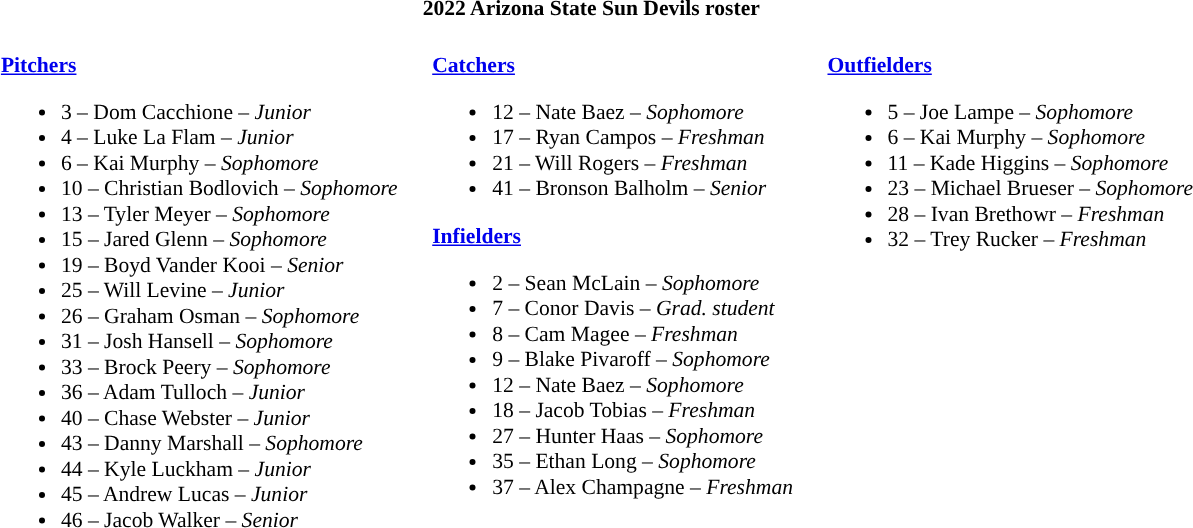<table class="toccolours" style="border-collapse; font-size:90%;">
<tr>
<th colspan="9">2022 Arizona State Sun Devils roster</th>
</tr>
<tr>
<td width="03"> </td>
<td valign="top"><br><strong><a href='#'>Pitchers</a></strong><ul><li>3 – Dom Cacchione – <em> Junior</em></li><li>4 – Luke La Flam – <em> Junior</em></li><li>6 – Kai Murphy – <em> Sophomore</em></li><li>10 – Christian Bodlovich – <em> Sophomore</em></li><li>13 – Tyler Meyer – <em>Sophomore</em></li><li>15 – Jared Glenn – <em>Sophomore</em></li><li>19 – Boyd Vander Kooi – <em> Senior</em></li><li>25 – Will Levine – <em> Junior</em></li><li>26 – Graham Osman – <em> Sophomore</em></li><li>31 – Josh Hansell – <em>Sophomore</em></li><li>33 – Brock Peery – <em>Sophomore</em></li><li>36 – Adam Tulloch – <em> Junior</em></li><li>40 – Chase Webster – <em>Junior</em></li><li>43 – Danny Marshall – <em> Sophomore</em></li><li>44 – Kyle Luckham – <em> Junior</em></li><li>45 – Andrew Lucas – <em> Junior</em></li><li>46 – Jacob Walker – <em> Senior</em></li></ul></td>
<td width="15"> </td>
<td valign="top"><br><strong><a href='#'>Catchers</a></strong><ul><li>12 – Nate Baez – <em> Sophomore</em></li><li>17 – Ryan Campos – <em>Freshman</em></li><li>21 – Will Rogers – <em>Freshman</em></li><li>41 – Bronson Balholm – <em> Senior</em></li></ul><strong><a href='#'>Infielders</a></strong><ul><li>2 – Sean McLain – <em> Sophomore</em></li><li>7 – Conor Davis – <em>Grad. student</em></li><li>8 – Cam Magee – <em>Freshman</em></li><li>9 – Blake Pivaroff – <em>Sophomore</em></li><li>12 – Nate Baez – <em> Sophomore</em></li><li>18 – Jacob Tobias – <em>Freshman</em></li><li>27 – Hunter Haas – <em>Sophomore</em></li><li>35 – Ethan Long – <em>Sophomore</em></li><li>37 – Alex Champagne – <em>Freshman</em></li></ul></td>
<td width="15"> </td>
<td valign="top"><br><strong><a href='#'>Outfielders</a></strong><ul><li>5 – Joe Lampe – <em> Sophomore</em></li><li>6 – Kai Murphy – <em> Sophomore</em></li><li>11 – Kade Higgins – <em>Sophomore</em></li><li>23 – Michael Brueser – <em>Sophomore</em></li><li>28 – Ivan Brethowr – <em>Freshman</em></li><li>32 – Trey Rucker – <em>Freshman</em></li></ul></td>
</tr>
</table>
